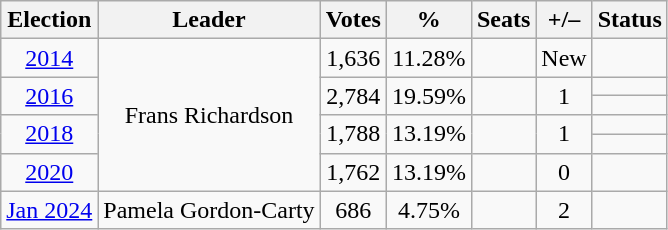<table class=wikitable style=text-align:center>
<tr>
<th>Election</th>
<th>Leader</th>
<th>Votes</th>
<th>%</th>
<th>Seats</th>
<th>+/–</th>
<th>Status</th>
</tr>
<tr>
<td><a href='#'>2014</a></td>
<td rowspan=6 align=center>Frans Richardson</td>
<td>1,636</td>
<td>11.28%</td>
<td></td>
<td>New</td>
<td></td>
</tr>
<tr>
<td rowspan=2><a href='#'>2016</a></td>
<td rowspan=2>2,784</td>
<td rowspan=2>19.59%</td>
<td rowspan=2></td>
<td rowspan=2> 1</td>
<td></td>
</tr>
<tr>
<td></td>
</tr>
<tr>
<td rowspan=2><a href='#'>2018</a></td>
<td rowspan=2>1,788</td>
<td rowspan=2>13.19%</td>
<td rowspan=2></td>
<td rowspan=2> 1</td>
<td></td>
</tr>
<tr>
<td></td>
</tr>
<tr>
<td><a href='#'>2020</a></td>
<td>1,762</td>
<td>13.19%</td>
<td></td>
<td> 0</td>
<td></td>
</tr>
<tr>
<td><a href='#'>Jan 2024</a></td>
<td>Pamela Gordon-Carty</td>
<td>686</td>
<td>4.75%</td>
<td></td>
<td> 2</td>
<td></td>
</tr>
</table>
